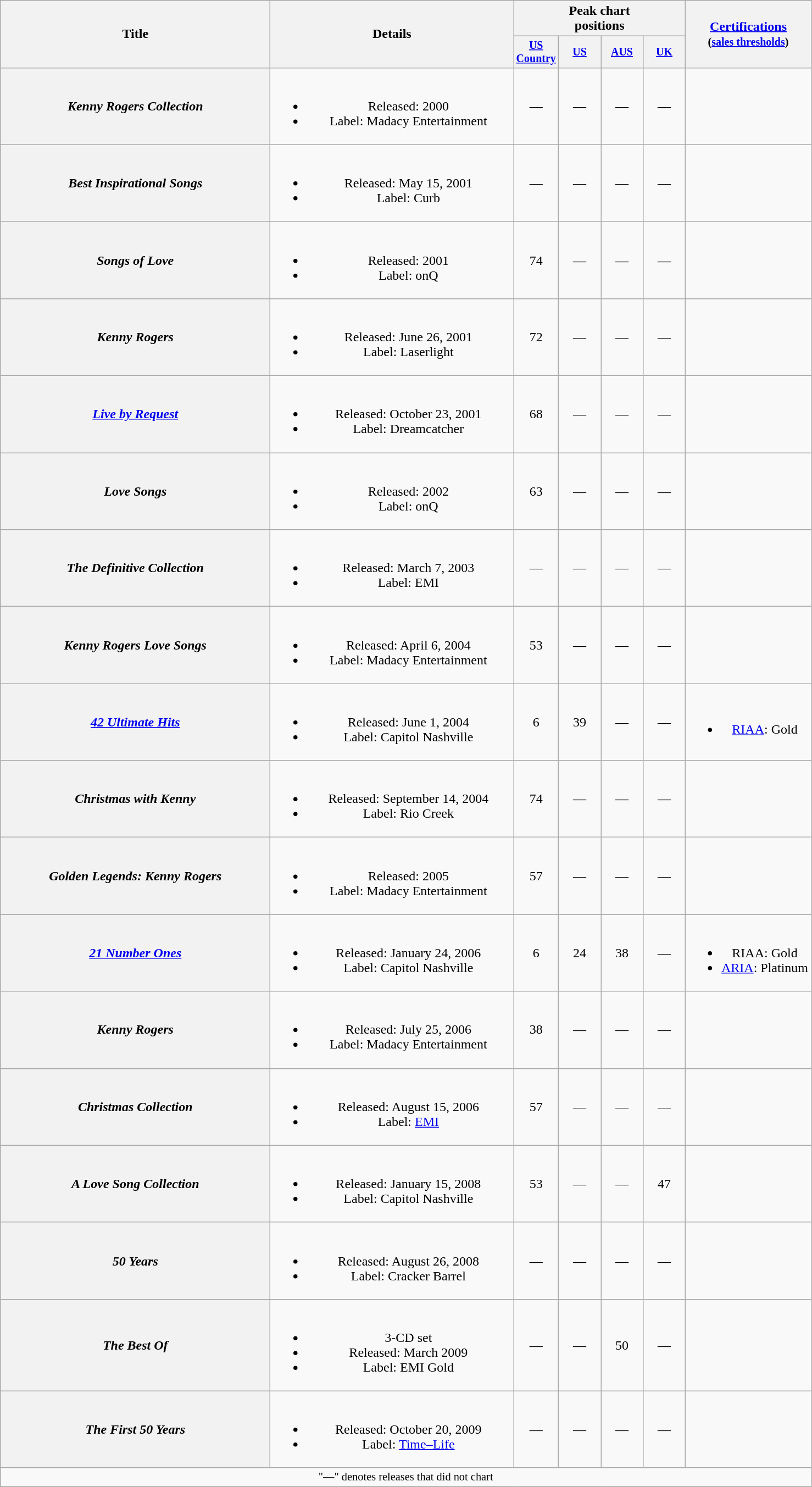<table class="wikitable plainrowheaders" style="text-align:center;">
<tr>
<th rowspan="2" style="width:20em;">Title</th>
<th rowspan="2" style="width:18em;">Details</th>
<th colspan="4">Peak chart<br>positions</th>
<th rowspan="2"><a href='#'>Certifications</a><br><small>(<a href='#'>sales thresholds</a>)</small></th>
</tr>
<tr style="font-size:smaller;">
<th width="45"><a href='#'>US Country</a><br></th>
<th width="45"><a href='#'>US</a><br></th>
<th width="45"><a href='#'>AUS</a><br></th>
<th width="45"><a href='#'>UK</a><br></th>
</tr>
<tr>
<th scope="row"><em>Kenny Rogers Collection</em></th>
<td><br><ul><li>Released: 2000</li><li>Label: Madacy Entertainment</li></ul></td>
<td>—</td>
<td>—</td>
<td>—</td>
<td>—</td>
<td></td>
</tr>
<tr>
<th scope="row"><em>Best Inspirational Songs</em></th>
<td><br><ul><li>Released: May 15, 2001</li><li>Label: Curb</li></ul></td>
<td>—</td>
<td>—</td>
<td>—</td>
<td>—</td>
<td></td>
</tr>
<tr>
<th scope="row"><em>Songs of Love</em></th>
<td><br><ul><li>Released: 2001</li><li>Label: onQ</li></ul></td>
<td>74</td>
<td>—</td>
<td>—</td>
<td>—</td>
<td></td>
</tr>
<tr>
<th scope="row"><em>Kenny Rogers</em></th>
<td><br><ul><li>Released: June 26, 2001</li><li>Label: Laserlight</li></ul></td>
<td>72</td>
<td>—</td>
<td>—</td>
<td>—</td>
<td></td>
</tr>
<tr>
<th scope="row"><em><a href='#'>Live by Request</a></em></th>
<td><br><ul><li>Released: October 23, 2001</li><li>Label: Dreamcatcher</li></ul></td>
<td>68</td>
<td>—</td>
<td>—</td>
<td>—</td>
<td></td>
</tr>
<tr>
<th scope="row"><em>Love Songs</em></th>
<td><br><ul><li>Released: 2002</li><li>Label: onQ</li></ul></td>
<td>63</td>
<td>—</td>
<td>—</td>
<td>—</td>
<td></td>
</tr>
<tr>
<th scope="row"><em>The Definitive Collection</em></th>
<td><br><ul><li>Released: March 7, 2003</li><li>Label: EMI</li></ul></td>
<td>—</td>
<td>—</td>
<td>—</td>
<td>—</td>
<td></td>
</tr>
<tr>
<th scope="row"><em>Kenny Rogers Love Songs</em></th>
<td><br><ul><li>Released: April 6, 2004</li><li>Label: Madacy Entertainment</li></ul></td>
<td>53</td>
<td>—</td>
<td>—</td>
<td>—</td>
<td></td>
</tr>
<tr>
<th scope="row"><em><a href='#'>42 Ultimate Hits</a></em></th>
<td><br><ul><li>Released: June 1, 2004</li><li>Label: Capitol Nashville</li></ul></td>
<td>6</td>
<td>39</td>
<td>—</td>
<td>—</td>
<td><br><ul><li><a href='#'>RIAA</a>: Gold</li></ul></td>
</tr>
<tr>
<th scope="row"><em>Christmas with Kenny</em></th>
<td><br><ul><li>Released: September 14, 2004</li><li>Label: Rio Creek</li></ul></td>
<td>74</td>
<td>—</td>
<td>—</td>
<td>—</td>
<td></td>
</tr>
<tr>
<th scope="row"><em>Golden Legends: Kenny Rogers</em></th>
<td><br><ul><li>Released: 2005</li><li>Label: Madacy Entertainment</li></ul></td>
<td>57</td>
<td>—</td>
<td>—</td>
<td>—</td>
<td></td>
</tr>
<tr>
<th scope="row"><em><a href='#'>21 Number Ones</a></em></th>
<td><br><ul><li>Released: January 24, 2006</li><li>Label: Capitol Nashville</li></ul></td>
<td>6</td>
<td>24</td>
<td>38</td>
<td>—</td>
<td><br><ul><li>RIAA: Gold</li><li><a href='#'>ARIA</a>: Platinum</li></ul></td>
</tr>
<tr>
<th scope="row"><em>Kenny Rogers</em></th>
<td><br><ul><li>Released: July 25, 2006</li><li>Label: Madacy Entertainment</li></ul></td>
<td>38</td>
<td>—</td>
<td>—</td>
<td>—</td>
<td></td>
</tr>
<tr>
<th scope="row"><em>Christmas Collection</em></th>
<td><br><ul><li>Released: August 15, 2006</li><li>Label: <a href='#'>EMI</a></li></ul></td>
<td>57</td>
<td>—</td>
<td>—</td>
<td>—</td>
<td></td>
</tr>
<tr>
<th scope="row"><em>A Love Song Collection</em></th>
<td><br><ul><li>Released: January 15, 2008</li><li>Label: Capitol Nashville</li></ul></td>
<td>53</td>
<td>—</td>
<td>—</td>
<td>47</td>
<td></td>
</tr>
<tr>
<th scope="row"><em>50 Years</em></th>
<td><br><ul><li>Released: August 26, 2008</li><li>Label: Cracker Barrel</li></ul></td>
<td>—</td>
<td>—</td>
<td>—</td>
<td>—</td>
<td></td>
</tr>
<tr>
<th scope="row"><em>The Best Of</em></th>
<td><br><ul><li>3-CD set</li><li>Released: March 2009</li><li>Label: EMI Gold</li></ul></td>
<td>—</td>
<td>—</td>
<td>50</td>
<td>—</td>
<td></td>
</tr>
<tr>
<th scope="row"><em>The First 50 Years</em></th>
<td><br><ul><li>Released: October 20, 2009</li><li>Label: <a href='#'>Time–Life</a></li></ul></td>
<td>—</td>
<td>—</td>
<td>—</td>
<td>—</td>
<td></td>
</tr>
<tr>
<td colspan="7" style="font-size:85%">"—" denotes releases that did not chart</td>
</tr>
</table>
